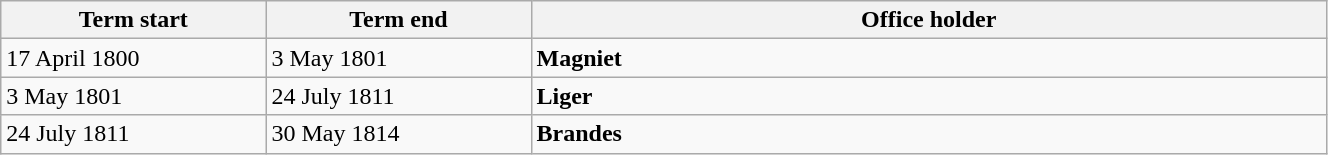<table class="wikitable" style="width: 70%;">
<tr>
<th align="left" style="width: 20%;">Term start</th>
<th align="left" style="width: 20%;">Term end</th>
<th align="left">Office holder</th>
</tr>
<tr valign="top">
<td>17 April 1800</td>
<td>3 May 1801</td>
<td><strong>Magniet</strong></td>
</tr>
<tr valign="top">
<td>3 May 1801</td>
<td>24 July 1811</td>
<td><strong>Liger</strong></td>
</tr>
<tr valign="top">
<td>24 July 1811</td>
<td>30 May 1814</td>
<td><strong>Brandes</strong></td>
</tr>
</table>
